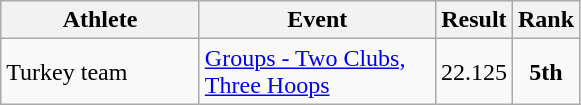<table class=wikitable>
<tr>
<th width=125>Athlete</th>
<th width=150>Event</th>
<th>Result</th>
<th>Rank</th>
</tr>
<tr>
<td>Turkey team</td>
<td><a href='#'>Groups - Two Clubs, Three Hoops</a></td>
<td align=center>22.125</td>
<td align=center><strong>5th</strong></td>
</tr>
</table>
